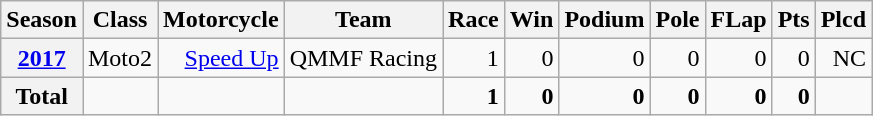<table class="wikitable" style=text-align:right>
<tr>
<th>Season</th>
<th>Class</th>
<th>Motorcycle</th>
<th>Team</th>
<th>Race</th>
<th>Win</th>
<th>Podium</th>
<th>Pole</th>
<th>FLap</th>
<th>Pts</th>
<th>Plcd</th>
</tr>
<tr>
<th><a href='#'>2017</a></th>
<td>Moto2</td>
<td><a href='#'>Speed Up</a></td>
<td>QMMF Racing</td>
<td>1</td>
<td>0</td>
<td>0</td>
<td>0</td>
<td>0</td>
<td>0</td>
<td>NC</td>
</tr>
<tr>
<th>Total</th>
<td></td>
<td></td>
<td></td>
<td><strong>1</strong></td>
<td><strong>0</strong></td>
<td><strong>0</strong></td>
<td><strong>0</strong></td>
<td><strong>0</strong></td>
<td><strong>0</strong></td>
<td></td>
</tr>
</table>
